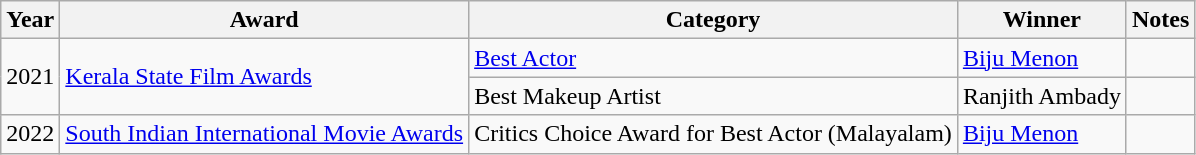<table class="wikitable">
<tr>
<th>Year</th>
<th>Award</th>
<th>Category</th>
<th>Winner</th>
<th>Notes</th>
</tr>
<tr>
<td rowspan="2">2021</td>
<td rowspan="2"><a href='#'>Kerala State Film Awards</a></td>
<td><a href='#'>Best Actor</a></td>
<td><a href='#'>Biju Menon</a></td>
<td></td>
</tr>
<tr>
<td>Best Makeup Artist</td>
<td>Ranjith Ambady</td>
<td></td>
</tr>
<tr>
<td rowspan="1">2022</td>
<td rowspan="1"><a href='#'>South Indian International Movie Awards</a></td>
<td>Critics Choice Award for Best Actor (Malayalam)</td>
<td><a href='#'>Biju Menon</a></td>
<td></td>
</tr>
</table>
